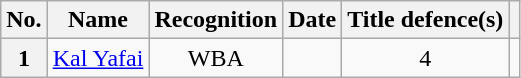<table class="wikitable sortable">
<tr>
<th>No.</th>
<th>Name</th>
<th>Recognition</th>
<th>Date</th>
<th>Title defence(s)</th>
<th></th>
</tr>
<tr align=center>
<th>1</th>
<td align=left><a href='#'>Kal Yafai</a></td>
<td>WBA</td>
<td></td>
<td>4</td>
<td></td>
</tr>
</table>
